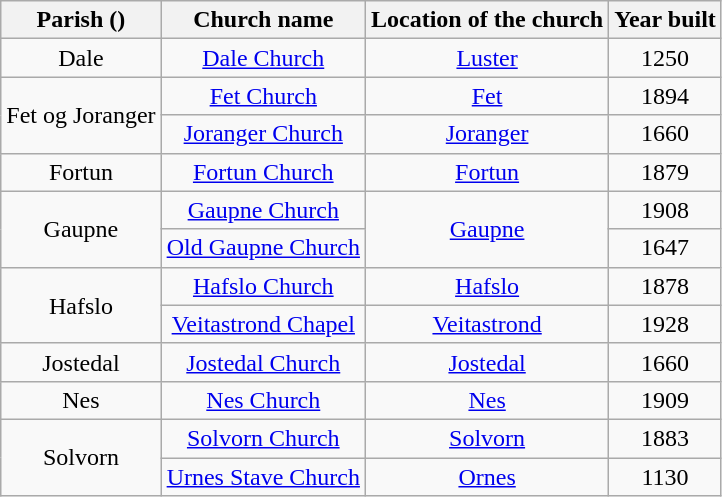<table class="wikitable" style="text-align:center">
<tr>
<th>Parish ()</th>
<th>Church name</th>
<th>Location of the church</th>
<th>Year built</th>
</tr>
<tr>
<td>Dale</td>
<td><a href='#'>Dale Church</a></td>
<td><a href='#'>Luster</a></td>
<td>1250</td>
</tr>
<tr>
<td rowspan="2">Fet og Joranger</td>
<td><a href='#'>Fet Church</a></td>
<td><a href='#'>Fet</a></td>
<td>1894</td>
</tr>
<tr>
<td><a href='#'>Joranger Church</a></td>
<td><a href='#'>Joranger</a></td>
<td>1660</td>
</tr>
<tr>
<td>Fortun</td>
<td><a href='#'>Fortun Church</a></td>
<td><a href='#'>Fortun</a></td>
<td>1879</td>
</tr>
<tr>
<td rowspan="2">Gaupne</td>
<td><a href='#'>Gaupne Church</a></td>
<td rowspan="2"><a href='#'>Gaupne</a></td>
<td>1908</td>
</tr>
<tr>
<td><a href='#'>Old Gaupne Church</a></td>
<td>1647</td>
</tr>
<tr>
<td rowspan="2">Hafslo</td>
<td><a href='#'>Hafslo Church</a></td>
<td><a href='#'>Hafslo</a></td>
<td>1878</td>
</tr>
<tr>
<td><a href='#'>Veitastrond Chapel</a></td>
<td><a href='#'>Veitastrond</a></td>
<td>1928</td>
</tr>
<tr>
<td>Jostedal</td>
<td><a href='#'>Jostedal Church</a></td>
<td><a href='#'>Jostedal</a></td>
<td>1660</td>
</tr>
<tr>
<td>Nes</td>
<td><a href='#'>Nes Church</a></td>
<td><a href='#'>Nes</a></td>
<td>1909</td>
</tr>
<tr>
<td rowspan="2">Solvorn</td>
<td><a href='#'>Solvorn Church</a></td>
<td><a href='#'>Solvorn</a></td>
<td>1883</td>
</tr>
<tr>
<td><a href='#'>Urnes Stave Church</a></td>
<td><a href='#'>Ornes</a></td>
<td>1130</td>
</tr>
</table>
